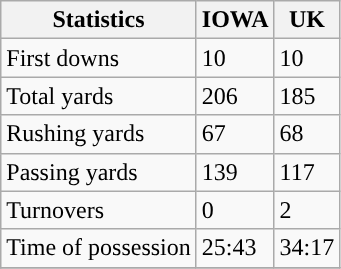<table class="wikitable">
<tr>
<th>Statistics</th>
<th>IOWA</th>
<th>UK</th>
</tr>
<tr>
<td>First downs</td>
<td>10</td>
<td>10</td>
</tr>
<tr>
<td>Total yards</td>
<td>206</td>
<td>185</td>
</tr>
<tr>
<td>Rushing yards</td>
<td>67</td>
<td>68</td>
</tr>
<tr>
<td>Passing yards</td>
<td>139</td>
<td>117</td>
</tr>
<tr>
<td>Turnovers</td>
<td>0</td>
<td>2</td>
</tr>
<tr>
<td>Time of possession</td>
<td>25:43</td>
<td>34:17</td>
</tr>
<tr>
</tr>
</table>
